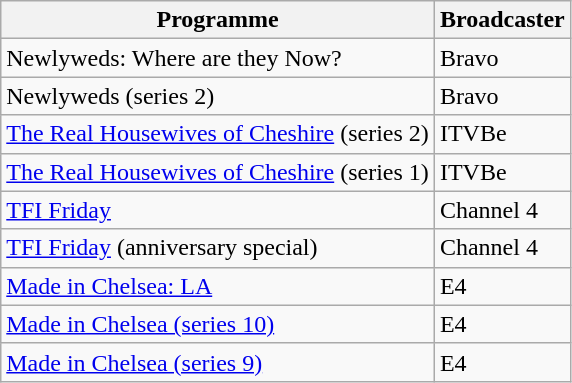<table class="wikitable">
<tr>
<th>Programme</th>
<th>Broadcaster</th>
</tr>
<tr>
<td>Newlyweds: Where are they Now?</td>
<td>Bravo</td>
</tr>
<tr>
<td>Newlyweds (series 2)</td>
<td>Bravo</td>
</tr>
<tr>
<td><a href='#'>The Real Housewives of Cheshire</a> (series 2)</td>
<td>ITVBe</td>
</tr>
<tr>
<td><a href='#'>The Real Housewives of Cheshire</a> (series 1)</td>
<td>ITVBe</td>
</tr>
<tr>
<td><a href='#'>TFI Friday</a></td>
<td>Channel 4</td>
</tr>
<tr>
<td><a href='#'>TFI Friday</a> (anniversary special)</td>
<td>Channel 4</td>
</tr>
<tr>
<td><a href='#'>Made in Chelsea: LA</a></td>
<td>E4</td>
</tr>
<tr>
<td><a href='#'>Made in Chelsea (series 10)</a></td>
<td>E4</td>
</tr>
<tr>
<td><a href='#'>Made in Chelsea (series 9)</a></td>
<td>E4</td>
</tr>
</table>
